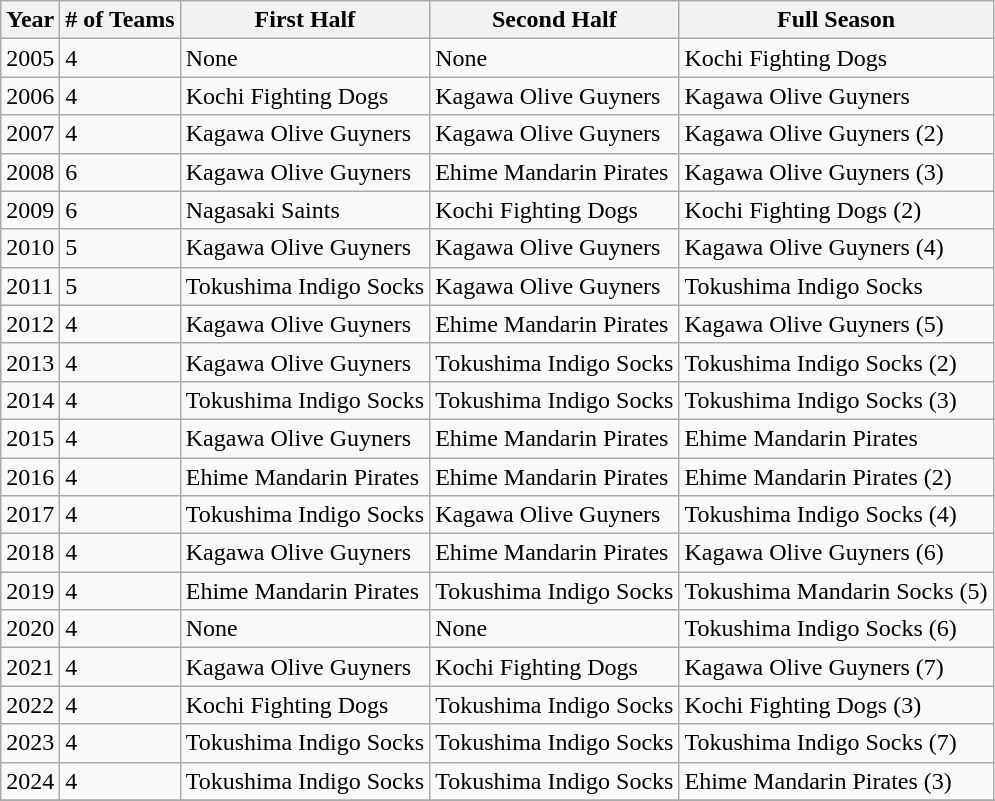<table class= "wikitable">
<tr>
<th>Year</th>
<th># of Teams</th>
<th>First Half</th>
<th>Second Half</th>
<th>Full Season</th>
</tr>
<tr>
<td>2005</td>
<td>4</td>
<td>None</td>
<td>None</td>
<td>Kochi Fighting Dogs</td>
</tr>
<tr>
<td>2006</td>
<td>4</td>
<td>Kochi Fighting Dogs</td>
<td>Kagawa Olive Guyners</td>
<td>Kagawa Olive Guyners</td>
</tr>
<tr>
<td>2007</td>
<td>4</td>
<td>Kagawa Olive Guyners</td>
<td>Kagawa Olive Guyners</td>
<td>Kagawa Olive Guyners (2)</td>
</tr>
<tr>
<td>2008</td>
<td>6</td>
<td>Kagawa Olive Guyners</td>
<td>Ehime Mandarin Pirates</td>
<td>Kagawa Olive Guyners (3)</td>
</tr>
<tr>
<td>2009</td>
<td>6</td>
<td>Nagasaki Saints</td>
<td>Kochi Fighting Dogs</td>
<td>Kochi Fighting Dogs (2)</td>
</tr>
<tr>
<td>2010</td>
<td>5</td>
<td>Kagawa Olive Guyners</td>
<td>Kagawa Olive Guyners</td>
<td>Kagawa Olive Guyners (4)</td>
</tr>
<tr>
<td>2011</td>
<td>5</td>
<td>Tokushima Indigo Socks</td>
<td>Kagawa Olive Guyners</td>
<td>Tokushima Indigo Socks</td>
</tr>
<tr>
<td>2012</td>
<td>4</td>
<td>Kagawa Olive Guyners</td>
<td>Ehime Mandarin Pirates</td>
<td>Kagawa Olive Guyners (5)</td>
</tr>
<tr>
<td>2013</td>
<td>4</td>
<td>Kagawa Olive Guyners</td>
<td>Tokushima Indigo Socks</td>
<td>Tokushima Indigo Socks (2)</td>
</tr>
<tr>
<td>2014</td>
<td>4</td>
<td>Tokushima Indigo Socks</td>
<td>Tokushima Indigo Socks</td>
<td>Tokushima Indigo Socks (3)</td>
</tr>
<tr>
<td>2015</td>
<td>4</td>
<td>Kagawa Olive Guyners</td>
<td>Ehime Mandarin Pirates</td>
<td>Ehime Mandarin Pirates</td>
</tr>
<tr>
<td>2016</td>
<td>4</td>
<td>Ehime Mandarin Pirates</td>
<td>Ehime Mandarin Pirates</td>
<td>Ehime Mandarin Pirates (2)</td>
</tr>
<tr>
<td>2017</td>
<td>4</td>
<td>Tokushima Indigo Socks</td>
<td>Kagawa Olive Guyners</td>
<td>Tokushima Indigo Socks (4)</td>
</tr>
<tr>
<td>2018</td>
<td>4</td>
<td>Kagawa Olive Guyners</td>
<td>Ehime Mandarin Pirates</td>
<td>Kagawa Olive Guyners (6)</td>
</tr>
<tr>
<td>2019</td>
<td>4</td>
<td>Ehime Mandarin Pirates</td>
<td>Tokushima Indigo Socks</td>
<td>Tokushima Mandarin Socks (5)</td>
</tr>
<tr>
<td>2020</td>
<td>4</td>
<td>None</td>
<td>None</td>
<td>Tokushima Indigo Socks (6)</td>
</tr>
<tr>
<td>2021</td>
<td>4</td>
<td>Kagawa Olive Guyners</td>
<td>Kochi Fighting Dogs</td>
<td>Kagawa Olive Guyners (7)</td>
</tr>
<tr>
<td>2022</td>
<td>4</td>
<td>Kochi Fighting Dogs</td>
<td>Tokushima Indigo Socks</td>
<td>Kochi Fighting Dogs (3)</td>
</tr>
<tr>
<td>2023</td>
<td>4</td>
<td>Tokushima Indigo Socks</td>
<td>Tokushima Indigo Socks</td>
<td>Tokushima Indigo Socks (7)</td>
</tr>
<tr>
<td>2024</td>
<td>4</td>
<td>Tokushima Indigo Socks</td>
<td>Tokushima Indigo Socks</td>
<td>Ehime Mandarin Pirates (3)</td>
</tr>
<tr>
</tr>
</table>
